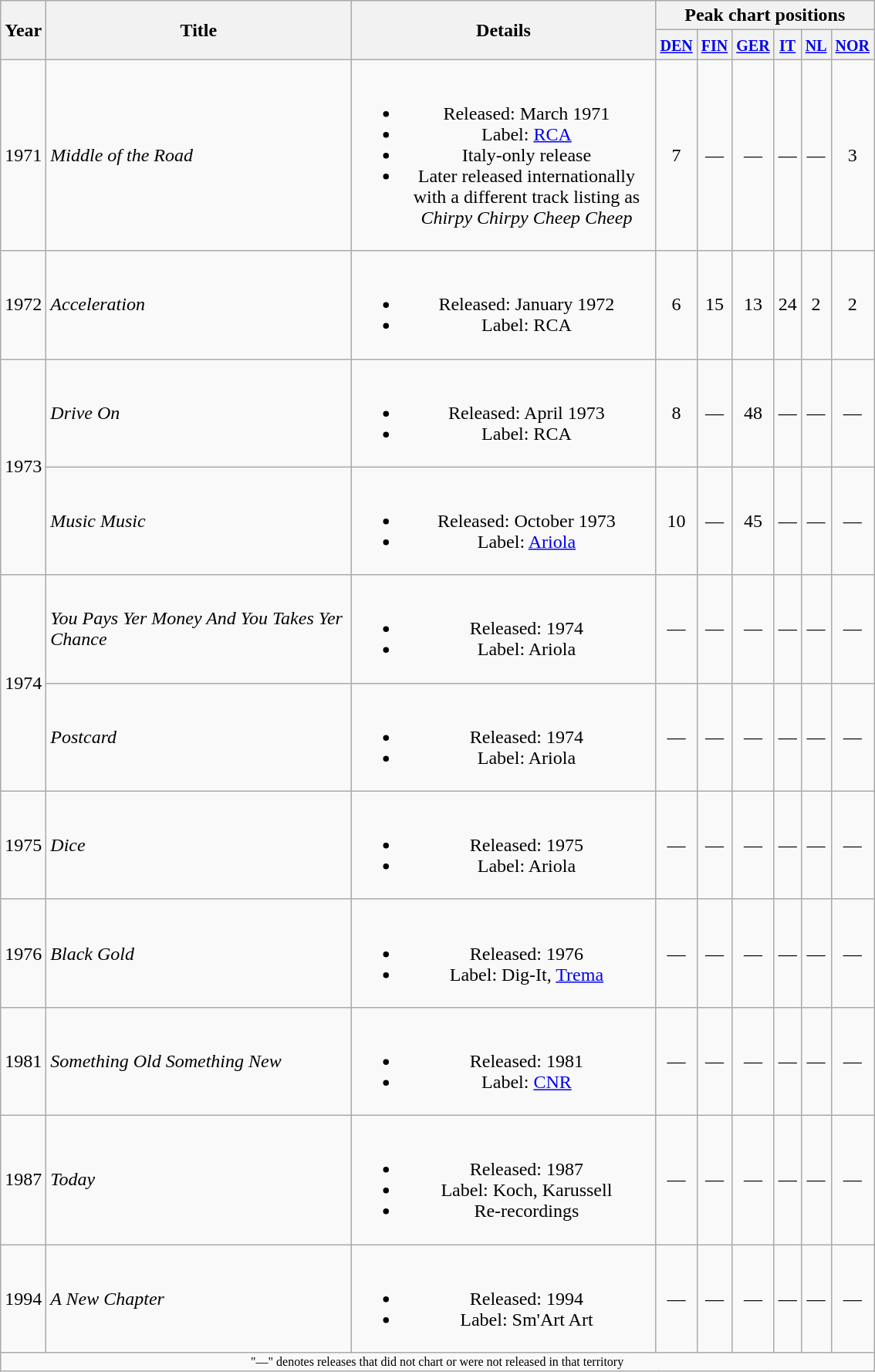<table class="wikitable" style="text-align:center">
<tr>
<th rowspan="2">Year</th>
<th rowspan="2" style="width:16em;">Title</th>
<th rowspan="2" style="width:16em;">Details</th>
<th colspan="6">Peak chart positions</th>
</tr>
<tr>
<th><small><a href='#'>DEN</a></small><br></th>
<th><small><a href='#'>FIN</a></small><br></th>
<th><small><a href='#'>GER</a></small><br></th>
<th><small><a href='#'>IT</a></small><br></th>
<th><small><a href='#'>NL</a></small><br></th>
<th><small><a href='#'>NOR</a></small><br></th>
</tr>
<tr>
<td>1971</td>
<td align="left"><em>Middle of the Road</em></td>
<td><br><ul><li>Released: March 1971</li><li>Label: <a href='#'>RCA</a></li><li>Italy-only release</li><li>Later released internationally with a different track listing as <em>Chirpy Chirpy Cheep Cheep</em></li></ul></td>
<td>7</td>
<td>—</td>
<td>—</td>
<td>—</td>
<td>—</td>
<td>3</td>
</tr>
<tr>
<td>1972</td>
<td align="left"><em>Acceleration</em></td>
<td><br><ul><li>Released: January 1972</li><li>Label: RCA</li></ul></td>
<td>6</td>
<td>15</td>
<td>13</td>
<td>24</td>
<td>2</td>
<td>2</td>
</tr>
<tr>
<td rowspan="2">1973</td>
<td align="left"><em>Drive On</em></td>
<td><br><ul><li>Released: April 1973</li><li>Label: RCA</li></ul></td>
<td>8</td>
<td>—</td>
<td>48</td>
<td>—</td>
<td>—</td>
<td>—</td>
</tr>
<tr>
<td align="left"><em>Music Music</em></td>
<td><br><ul><li>Released: October 1973</li><li>Label: <a href='#'>Ariola</a></li></ul></td>
<td>10</td>
<td>—</td>
<td>45</td>
<td>—</td>
<td>—</td>
<td>—</td>
</tr>
<tr>
<td rowspan="2">1974</td>
<td align="left"><em>You Pays Yer Money And You Takes Yer Chance</em></td>
<td><br><ul><li>Released: 1974</li><li>Label: Ariola</li></ul></td>
<td>—</td>
<td>—</td>
<td>—</td>
<td>—</td>
<td>—</td>
<td>—</td>
</tr>
<tr>
<td align="left"><em>Postcard</em></td>
<td><br><ul><li>Released: 1974</li><li>Label: Ariola</li></ul></td>
<td>—</td>
<td>—</td>
<td>—</td>
<td>—</td>
<td>—</td>
<td>—</td>
</tr>
<tr>
<td rowspan="1">1975</td>
<td align="left"><em>Dice</em></td>
<td><br><ul><li>Released: 1975</li><li>Label: Ariola</li></ul></td>
<td>—</td>
<td>—</td>
<td>—</td>
<td>—</td>
<td>—</td>
<td>—</td>
</tr>
<tr>
<td rowspan="1">1976</td>
<td align="left"><em>Black Gold</em></td>
<td><br><ul><li>Released: 1976</li><li>Label: Dig-It, <a href='#'>Trema</a></li></ul></td>
<td>—</td>
<td>—</td>
<td>—</td>
<td>—</td>
<td>—</td>
<td>—</td>
</tr>
<tr>
<td rowspan="1">1981</td>
<td align="left"><em>Something Old Something New</em></td>
<td><br><ul><li>Released: 1981</li><li>Label: <a href='#'>CNR</a></li></ul></td>
<td>—</td>
<td>—</td>
<td>—</td>
<td>—</td>
<td>—</td>
<td>—</td>
</tr>
<tr>
<td rowspan="1">1987</td>
<td align="left"><em>Today</em></td>
<td><br><ul><li>Released: 1987</li><li>Label: Koch, Karussell</li><li>Re-recordings</li></ul></td>
<td>—</td>
<td>—</td>
<td>—</td>
<td>—</td>
<td>—</td>
<td>—</td>
</tr>
<tr>
<td rowspan="1">1994</td>
<td align="left"><em>A New Chapter</em></td>
<td><br><ul><li>Released: 1994</li><li>Label: Sm'Art Art</li></ul></td>
<td>—</td>
<td>—</td>
<td>—</td>
<td>—</td>
<td>—</td>
<td>—</td>
</tr>
<tr>
<td colspan="9" style="font-size:8pt">"—" denotes releases that did not chart or were not released in that territory</td>
</tr>
</table>
